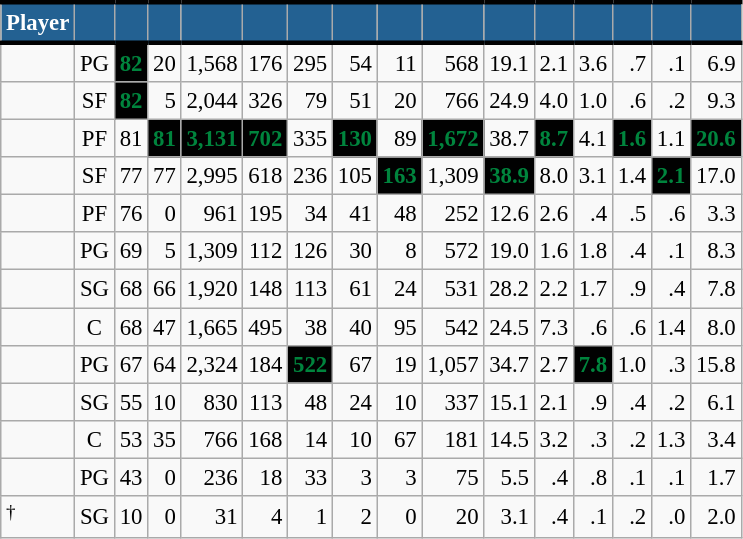<table class="wikitable sortable" style="font-size: 95%; text-align:right;">
<tr>
<th style="background:#236192; color:#FFFFFF; border-top:#010101 3px solid; border-bottom:#010101 3px solid;">Player</th>
<th style="background:#236192; color:#FFFFFF; border-top:#010101 3px solid; border-bottom:#010101 3px solid;"></th>
<th style="background:#236192; color:#FFFFFF; border-top:#010101 3px solid; border-bottom:#010101 3px solid;"></th>
<th style="background:#236192; color:#FFFFFF; border-top:#010101 3px solid; border-bottom:#010101 3px solid;"></th>
<th style="background:#236192; color:#FFFFFF; border-top:#010101 3px solid; border-bottom:#010101 3px solid;"></th>
<th style="background:#236192; color:#FFFFFF; border-top:#010101 3px solid; border-bottom:#010101 3px solid;"></th>
<th style="background:#236192; color:#FFFFFF; border-top:#010101 3px solid; border-bottom:#010101 3px solid;"></th>
<th style="background:#236192; color:#FFFFFF; border-top:#010101 3px solid; border-bottom:#010101 3px solid;"></th>
<th style="background:#236192; color:#FFFFFF; border-top:#010101 3px solid; border-bottom:#010101 3px solid;"></th>
<th style="background:#236192; color:#FFFFFF; border-top:#010101 3px solid; border-bottom:#010101 3px solid;"></th>
<th style="background:#236192; color:#FFFFFF; border-top:#010101 3px solid; border-bottom:#010101 3px solid;"></th>
<th style="background:#236192; color:#FFFFFF; border-top:#010101 3px solid; border-bottom:#010101 3px solid;"></th>
<th style="background:#236192; color:#FFFFFF; border-top:#010101 3px solid; border-bottom:#010101 3px solid;"></th>
<th style="background:#236192; color:#FFFFFF; border-top:#010101 3px solid; border-bottom:#010101 3px solid;"></th>
<th style="background:#236192; color:#FFFFFF; border-top:#010101 3px solid; border-bottom:#010101 3px solid;"></th>
<th style="background:#236192; color:#FFFFFF; border-top:#010101 3px solid; border-bottom:#010101 3px solid;"></th>
</tr>
<tr>
<td style="text-align:left;"></td>
<td style="text-align:center;">PG</td>
<td style="background:#010101; color:#00843D;"><strong>82</strong></td>
<td>20</td>
<td>1,568</td>
<td>176</td>
<td>295</td>
<td>54</td>
<td>11</td>
<td>568</td>
<td>19.1</td>
<td>2.1</td>
<td>3.6</td>
<td>.7</td>
<td>.1</td>
<td>6.9</td>
</tr>
<tr>
<td style="text-align:left;"></td>
<td style="text-align:center;">SF</td>
<td style="background:#010101; color:#00843D;"><strong>82</strong></td>
<td>5</td>
<td>2,044</td>
<td>326</td>
<td>79</td>
<td>51</td>
<td>20</td>
<td>766</td>
<td>24.9</td>
<td>4.0</td>
<td>1.0</td>
<td>.6</td>
<td>.2</td>
<td>9.3</td>
</tr>
<tr>
<td style="text-align:left;"></td>
<td style="text-align:center;">PF</td>
<td>81</td>
<td style="background:#010101; color:#00843D;"><strong>81</strong></td>
<td style="background:#010101; color:#00843D;"><strong>3,131</strong></td>
<td style="background:#010101; color:#00843D;"><strong>702</strong></td>
<td>335</td>
<td style="background:#010101; color:#00843D;"><strong>130</strong></td>
<td>89</td>
<td style="background:#010101; color:#00843D;"><strong>1,672</strong></td>
<td>38.7</td>
<td style="background:#010101; color:#00843D;"><strong>8.7</strong></td>
<td>4.1</td>
<td style="background:#010101; color:#00843D;"><strong>1.6</strong></td>
<td>1.1</td>
<td style="background:#010101; color:#00843D;"><strong>20.6</strong></td>
</tr>
<tr>
<td style="text-align:left;"></td>
<td style="text-align:center;">SF</td>
<td>77</td>
<td>77</td>
<td>2,995</td>
<td>618</td>
<td>236</td>
<td>105</td>
<td style="background:#010101; color:#00843D;"><strong>163</strong></td>
<td>1,309</td>
<td style="background:#010101; color:#00843D;"><strong>38.9</strong></td>
<td>8.0</td>
<td>3.1</td>
<td>1.4</td>
<td style="background:#010101; color:#00843D;"><strong>2.1</strong></td>
<td>17.0</td>
</tr>
<tr>
<td style="text-align:left;"></td>
<td style="text-align:center;">PF</td>
<td>76</td>
<td>0</td>
<td>961</td>
<td>195</td>
<td>34</td>
<td>41</td>
<td>48</td>
<td>252</td>
<td>12.6</td>
<td>2.6</td>
<td>.4</td>
<td>.5</td>
<td>.6</td>
<td>3.3</td>
</tr>
<tr>
<td style="text-align:left;"></td>
<td style="text-align:center;">PG</td>
<td>69</td>
<td>5</td>
<td>1,309</td>
<td>112</td>
<td>126</td>
<td>30</td>
<td>8</td>
<td>572</td>
<td>19.0</td>
<td>1.6</td>
<td>1.8</td>
<td>.4</td>
<td>.1</td>
<td>8.3</td>
</tr>
<tr>
<td style="text-align:left;"></td>
<td style="text-align:center;">SG</td>
<td>68</td>
<td>66</td>
<td>1,920</td>
<td>148</td>
<td>113</td>
<td>61</td>
<td>24</td>
<td>531</td>
<td>28.2</td>
<td>2.2</td>
<td>1.7</td>
<td>.9</td>
<td>.4</td>
<td>7.8</td>
</tr>
<tr>
<td style="text-align:left;"></td>
<td style="text-align:center;">C</td>
<td>68</td>
<td>47</td>
<td>1,665</td>
<td>495</td>
<td>38</td>
<td>40</td>
<td>95</td>
<td>542</td>
<td>24.5</td>
<td>7.3</td>
<td>.6</td>
<td>.6</td>
<td>1.4</td>
<td>8.0</td>
</tr>
<tr>
<td style="text-align:left;"></td>
<td style="text-align:center;">PG</td>
<td>67</td>
<td>64</td>
<td>2,324</td>
<td>184</td>
<td style="background:#010101; color:#00843D;"><strong>522</strong></td>
<td>67</td>
<td>19</td>
<td>1,057</td>
<td>34.7</td>
<td>2.7</td>
<td style="background:#010101; color:#00843D;"><strong>7.8</strong></td>
<td>1.0</td>
<td>.3</td>
<td>15.8</td>
</tr>
<tr>
<td style="text-align:left;"></td>
<td style="text-align:center;">SG</td>
<td>55</td>
<td>10</td>
<td>830</td>
<td>113</td>
<td>48</td>
<td>24</td>
<td>10</td>
<td>337</td>
<td>15.1</td>
<td>2.1</td>
<td>.9</td>
<td>.4</td>
<td>.2</td>
<td>6.1</td>
</tr>
<tr>
<td style="text-align:left;"></td>
<td style="text-align:center;">C</td>
<td>53</td>
<td>35</td>
<td>766</td>
<td>168</td>
<td>14</td>
<td>10</td>
<td>67</td>
<td>181</td>
<td>14.5</td>
<td>3.2</td>
<td>.3</td>
<td>.2</td>
<td>1.3</td>
<td>3.4</td>
</tr>
<tr>
<td style="text-align:left;"></td>
<td style="text-align:center;">PG</td>
<td>43</td>
<td>0</td>
<td>236</td>
<td>18</td>
<td>33</td>
<td>3</td>
<td>3</td>
<td>75</td>
<td>5.5</td>
<td>.4</td>
<td>.8</td>
<td>.1</td>
<td>.1</td>
<td>1.7</td>
</tr>
<tr>
<td style="text-align:left;"><sup>†</sup></td>
<td style="text-align:center;">SG</td>
<td>10</td>
<td>0</td>
<td>31</td>
<td>4</td>
<td>1</td>
<td>2</td>
<td>0</td>
<td>20</td>
<td>3.1</td>
<td>.4</td>
<td>.1</td>
<td>.2</td>
<td>.0</td>
<td>2.0</td>
</tr>
</table>
